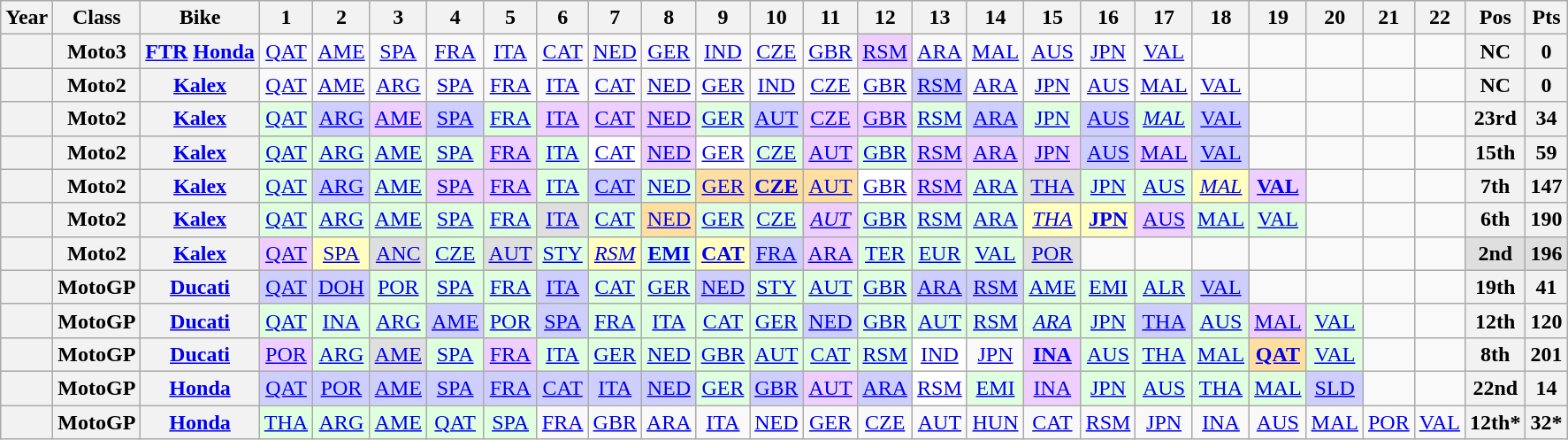<table class="wikitable" style="text-align:center;">
<tr>
<th>Year</th>
<th>Class</th>
<th>Bike</th>
<th>1</th>
<th>2</th>
<th>3</th>
<th>4</th>
<th>5</th>
<th>6</th>
<th>7</th>
<th>8</th>
<th>9</th>
<th>10</th>
<th>11</th>
<th>12</th>
<th>13</th>
<th>14</th>
<th>15</th>
<th>16</th>
<th>17</th>
<th>18</th>
<th>19</th>
<th>20</th>
<th>21</th>
<th>22</th>
<th>Pos</th>
<th>Pts</th>
</tr>
<tr>
<th></th>
<th>Moto3</th>
<th><a href='#'>FTR</a> <a href='#'>Honda</a></th>
<td><a href='#'>QAT</a></td>
<td><a href='#'>AME</a></td>
<td><a href='#'>SPA</a></td>
<td><a href='#'>FRA</a></td>
<td><a href='#'>ITA</a></td>
<td><a href='#'>CAT</a></td>
<td><a href='#'>NED</a></td>
<td><a href='#'>GER</a></td>
<td><a href='#'>IND</a></td>
<td><a href='#'>CZE</a></td>
<td><a href='#'>GBR</a></td>
<td style="background:#EFCFFF;"><a href='#'>RSM</a><br></td>
<td><a href='#'>ARA</a></td>
<td><a href='#'>MAL</a></td>
<td><a href='#'>AUS</a></td>
<td><a href='#'>JPN</a></td>
<td><a href='#'>VAL</a></td>
<td></td>
<td></td>
<td></td>
<td></td>
<td></td>
<th>NC</th>
<th>0</th>
</tr>
<tr>
<th></th>
<th>Moto2</th>
<th><a href='#'>Kalex</a></th>
<td><a href='#'>QAT</a></td>
<td><a href='#'>AME</a></td>
<td><a href='#'>ARG</a></td>
<td><a href='#'>SPA</a></td>
<td><a href='#'>FRA</a></td>
<td><a href='#'>ITA</a></td>
<td><a href='#'>CAT</a></td>
<td><a href='#'>NED</a></td>
<td><a href='#'>GER</a></td>
<td><a href='#'>IND</a></td>
<td><a href='#'>CZE</a></td>
<td><a href='#'>GBR</a></td>
<td style="background:#CFCFFF;"><a href='#'>RSM</a><br></td>
<td><a href='#'>ARA</a></td>
<td><a href='#'>JPN</a></td>
<td><a href='#'>AUS</a></td>
<td><a href='#'>MAL</a></td>
<td><a href='#'>VAL</a></td>
<td></td>
<td></td>
<td></td>
<td></td>
<th>NC</th>
<th>0</th>
</tr>
<tr>
<th></th>
<th>Moto2</th>
<th><a href='#'>Kalex</a></th>
<td style="background:#dfffdf;"><a href='#'>QAT</a><br></td>
<td style="background:#cfcfff;"><a href='#'>ARG</a><br></td>
<td style="background:#efcfff;"><a href='#'>AME</a><br></td>
<td style="background:#cfcfff;"><a href='#'>SPA</a><br></td>
<td style="background:#dfffdf;"><a href='#'>FRA</a><br></td>
<td style="background:#efcfff;"><a href='#'>ITA</a><br></td>
<td style="background:#efcfff;"><a href='#'>CAT</a><br></td>
<td style="background:#efcfff;"><a href='#'>NED</a><br></td>
<td style="background:#dfffdf;"><a href='#'>GER</a><br></td>
<td style="background:#cfcfff;"><a href='#'>AUT</a><br></td>
<td style="background:#efcfff;"><a href='#'>CZE</a><br></td>
<td style="background:#efcfff;"><a href='#'>GBR</a><br></td>
<td style="background:#dfffdf;"><a href='#'>RSM</a><br></td>
<td style="background:#cfcfff;"><a href='#'>ARA</a><br></td>
<td style="background:#dfffdf;"><a href='#'>JPN</a><br></td>
<td style="background:#cfcfff;"><a href='#'>AUS</a><br></td>
<td style="background:#dfffdf;"><em><a href='#'>MAL</a></em><br></td>
<td style="background:#cfcfff;"><a href='#'>VAL</a><br></td>
<td></td>
<td></td>
<td></td>
<td></td>
<th>23rd</th>
<th>34</th>
</tr>
<tr>
<th></th>
<th>Moto2</th>
<th><a href='#'>Kalex</a></th>
<td style="background:#dfffdf;"><a href='#'>QAT</a><br></td>
<td style="background:#dfffdf;"><a href='#'>ARG</a><br></td>
<td style="background:#dfffdf;"><a href='#'>AME</a><br></td>
<td style="background:#dfffdf;"><a href='#'>SPA</a><br></td>
<td style="background:#efcfff;"><a href='#'>FRA</a><br></td>
<td style="background:#dfffdf;"><a href='#'>ITA</a><br></td>
<td style="background:#ffffff;"><a href='#'>CAT</a><br></td>
<td style="background:#efcfff;"><a href='#'>NED</a><br></td>
<td style="background:#ffffff;"><a href='#'>GER</a><br></td>
<td style="background:#dfffdf;"><a href='#'>CZE</a><br></td>
<td style="background:#efcfff;"><a href='#'>AUT</a><br></td>
<td style="background:#dfffdf;"><a href='#'>GBR</a><br></td>
<td style="background:#efcfff;"><a href='#'>RSM</a><br></td>
<td style="background:#efcfff;"><a href='#'>ARA</a><br></td>
<td style="background:#efcfff;"><a href='#'>JPN</a><br></td>
<td style="background:#cfcfff;"><a href='#'>AUS</a><br></td>
<td style="background:#efcfff;"><a href='#'>MAL</a><br></td>
<td style="background:#cfcfff;"><a href='#'>VAL</a><br></td>
<td></td>
<td></td>
<td></td>
<td></td>
<th>15th</th>
<th>59</th>
</tr>
<tr>
<th></th>
<th>Moto2</th>
<th><a href='#'>Kalex</a></th>
<td style="background:#DFFFDF;"><a href='#'>QAT</a><br></td>
<td style="background:#CFCFFF;"><a href='#'>ARG</a><br></td>
<td style="background:#DFFFDF;"><a href='#'>AME</a><br></td>
<td style="background:#EFCFFF;"><a href='#'>SPA</a><br></td>
<td style="background:#EFCFFF;"><a href='#'>FRA</a><br></td>
<td style="background:#DFFFDF;"><a href='#'>ITA</a><br></td>
<td style="background:#CFCFFF;"><a href='#'>CAT</a><br></td>
<td style="background:#DFFFDF;"><a href='#'>NED</a><br></td>
<td style="background:#FFDF9F;"><a href='#'>GER</a><br></td>
<td style="background:#FFDF9F;"><strong><a href='#'>CZE</a></strong><br></td>
<td style="background:#FFDF9F;"><a href='#'>AUT</a><br></td>
<td style="background:#FFFFFF;"><a href='#'>GBR</a><br></td>
<td style="background:#EFCFFF;"><a href='#'>RSM</a><br></td>
<td style="background:#DFFFDF;"><a href='#'>ARA</a><br></td>
<td style="background:#DFDFDF;"><a href='#'>THA</a><br></td>
<td style="background:#DFFFDF;"><a href='#'>JPN</a><br></td>
<td style="background:#DFFFDF;"><a href='#'>AUS</a><br></td>
<td style="background:#FFFFBF;"><em><a href='#'>MAL</a></em><br></td>
<td style="background:#EFCFFF;"><strong><a href='#'>VAL</a></strong><br></td>
<td></td>
<td></td>
<td></td>
<th>7th</th>
<th>147</th>
</tr>
<tr>
<th></th>
<th>Moto2</th>
<th><a href='#'>Kalex</a></th>
<td style="background:#dfffdf;"><a href='#'>QAT</a><br></td>
<td style="background:#dfffdf;"><a href='#'>ARG</a><br></td>
<td style="background:#dfffdf;"><a href='#'>AME</a><br></td>
<td style="background:#dfffdf;"><a href='#'>SPA</a><br></td>
<td style="background:#dfffdf;"><a href='#'>FRA</a><br></td>
<td style="background:#dfdfdf;"><a href='#'>ITA</a><br></td>
<td style="background:#dfffdf;"><a href='#'>CAT</a><br></td>
<td style="background:#ffdf9f;"><a href='#'>NED</a><br></td>
<td style="background:#dfffdf;"><a href='#'>GER</a><br></td>
<td style="background:#dfffdf;"><a href='#'>CZE</a><br></td>
<td style="background:#efcfff;"><em><a href='#'>AUT</a></em><br></td>
<td style="background:#dfffdf;"><a href='#'>GBR</a><br></td>
<td style="background:#dfffdf;"><a href='#'>RSM</a><br></td>
<td style="background:#dfffdf;"><a href='#'>ARA</a><br></td>
<td style="background:#ffffbf;"><em><a href='#'>THA</a></em><br></td>
<td style="background:#ffffbf;"><strong><a href='#'>JPN</a></strong><br></td>
<td style="background:#efcfff;"><a href='#'>AUS</a><br></td>
<td style="background:#dfffdf;"><a href='#'>MAL</a><br></td>
<td style="background:#dfffdf;"><a href='#'>VAL</a><br></td>
<td></td>
<td></td>
<td></td>
<th>6th</th>
<th>190</th>
</tr>
<tr>
<th></th>
<th>Moto2</th>
<th><a href='#'>Kalex</a></th>
<td style="background:#efcfff;"><a href='#'>QAT</a><br></td>
<td style="background:#ffffbf;"><a href='#'>SPA</a><br></td>
<td style="background:#dfdfdf;"><a href='#'>ANC</a><br></td>
<td style="background:#dfffdf;"><a href='#'>CZE</a><br></td>
<td style="background:#dfdfdf;"><a href='#'>AUT</a><br></td>
<td style="background:#dfffdf;"><a href='#'>STY</a><br></td>
<td style="background:#ffffbf;"><em><a href='#'>RSM</a></em><br></td>
<td style="background:#dfffdf;"><strong><a href='#'>EMI</a></strong><br></td>
<td style="background:#ffffbf;"><strong><a href='#'>CAT</a></strong><br></td>
<td style="background:#cfcfff;"><a href='#'>FRA</a><br></td>
<td style="background:#efcfff;"><a href='#'>ARA</a><br></td>
<td style="background:#dfffdf;"><a href='#'>TER</a><br></td>
<td style="background:#dfffdf;"><a href='#'>EUR</a><br></td>
<td style="background:#dfffdf;"><a href='#'>VAL</a><br></td>
<td style="background:#dfdfdf;"><a href='#'>POR</a><br></td>
<td></td>
<td></td>
<td></td>
<td></td>
<td></td>
<td></td>
<td></td>
<th style="background:#dfdfdf;">2nd</th>
<th style="background:#dfdfdf;">196</th>
</tr>
<tr>
<th></th>
<th>MotoGP</th>
<th><a href='#'>Ducati</a></th>
<td style="background:#cfcfff;"><a href='#'>QAT</a><br></td>
<td style="background:#cfcfff;"><a href='#'>DOH</a><br></td>
<td style="background:#dfffdf;"><a href='#'>POR</a><br></td>
<td style="background:#dfffdf;"><a href='#'>SPA</a><br></td>
<td style="background:#dfffdf;"><a href='#'>FRA</a><br></td>
<td style="background:#cfcfff;"><a href='#'>ITA</a><br></td>
<td style="background:#dfffdf;"><a href='#'>CAT</a><br></td>
<td style="background:#dfffdf;"><a href='#'>GER</a><br></td>
<td style="background:#cfcfff;"><a href='#'>NED</a><br></td>
<td style="background:#dfffdf;"><a href='#'>STY</a><br></td>
<td style="background:#dfffdf;"><a href='#'>AUT</a><br></td>
<td style="background:#dfffdf;"><a href='#'>GBR</a><br></td>
<td style="background:#cfcfff;"><a href='#'>ARA</a><br></td>
<td style="background:#cfcfff;"><a href='#'>RSM</a><br></td>
<td style="background:#dfffdf;"><a href='#'>AME</a><br></td>
<td style="background:#dfffdf;"><a href='#'>EMI</a><br></td>
<td style="background:#dfffdf;"><a href='#'>ALR</a><br></td>
<td style="background:#cfcfff;"><a href='#'>VAL</a><br></td>
<td></td>
<td></td>
<td></td>
<td></td>
<th>19th</th>
<th>41</th>
</tr>
<tr>
<th></th>
<th>MotoGP</th>
<th><a href='#'>Ducati</a></th>
<td style="background:#dfffdf;"><a href='#'>QAT</a><br></td>
<td style="background:#dfffdf;"><a href='#'>INA</a><br></td>
<td style="background:#dfffdf;"><a href='#'>ARG</a><br></td>
<td style="background:#cfcfff;"><a href='#'>AME</a><br></td>
<td style="background:#dfffdf;"><a href='#'>POR</a><br></td>
<td style="background:#cfcfff;"><a href='#'>SPA</a><br></td>
<td style="background:#dfffdf;"><a href='#'>FRA</a><br></td>
<td style="background:#dfffdf;"><a href='#'>ITA</a><br></td>
<td style="background:#dfffdf;"><a href='#'>CAT</a><br></td>
<td style="background:#dfffdf;"><a href='#'>GER</a><br></td>
<td style="background:#cfcfff;"><a href='#'>NED</a><br></td>
<td style="background:#dfffdf;"><a href='#'>GBR</a><br></td>
<td style="background:#dfffdf;"><a href='#'>AUT</a><br></td>
<td style="background:#dfffdf;"><a href='#'>RSM</a><br></td>
<td style="background:#dfffdf;"><em><a href='#'>ARA</a></em><br></td>
<td style="background:#dfffdf;"><a href='#'>JPN</a><br></td>
<td style="background:#cfcfff;"><a href='#'>THA</a><br></td>
<td style="background:#dfffdf;"><a href='#'>AUS</a><br></td>
<td style="background:#efcfff;"><a href='#'>MAL</a><br></td>
<td style="background:#dfffdf;"><a href='#'>VAL</a><br></td>
<td></td>
<td></td>
<th>12th</th>
<th>120</th>
</tr>
<tr>
<th></th>
<th>MotoGP</th>
<th><a href='#'>Ducati</a></th>
<td style="background:#efcfff;"><a href='#'>POR</a><br></td>
<td style="background:#dfffdf;"><a href='#'>ARG</a><br></td>
<td style="background:#dfdfdf;"><a href='#'>AME</a><br></td>
<td style="background:#dfffdf;"><a href='#'>SPA</a><br></td>
<td style="background:#efcfff;"><a href='#'>FRA</a><br></td>
<td style="background:#dfffdf;"><a href='#'>ITA</a><br></td>
<td style="background:#dfffdf;"><a href='#'>GER</a><br></td>
<td style="background:#dfffdf;"><a href='#'>NED</a><br></td>
<td style="background:#dfffdf;"><a href='#'>GBR</a><br></td>
<td style="background:#dfffdf;"><a href='#'>AUT</a><br></td>
<td style="background:#dfffdf;"><a href='#'>CAT</a><br></td>
<td style="background:#dfffdf;"><a href='#'>RSM</a><br></td>
<td style="background:#ffffff;"><a href='#'>IND</a><br></td>
<td><a href='#'>JPN</a></td>
<td style="background:#efcfff;"><strong><a href='#'>INA</a></strong><br></td>
<td style="background:#dfffdf;"><a href='#'>AUS</a><br></td>
<td style="background:#dfffdf;"><a href='#'>THA</a><br></td>
<td style="background:#dfffdf;"><a href='#'>MAL</a><br></td>
<td style="background:#ffdf9f;"><strong><a href='#'>QAT</a></strong><br></td>
<td style="background:#dfffdf;"><a href='#'>VAL</a><br></td>
<td></td>
<td></td>
<th>8th</th>
<th>201</th>
</tr>
<tr>
<th></th>
<th>MotoGP</th>
<th><a href='#'>Honda</a></th>
<td style="background:#CFCFFF;"><a href='#'>QAT</a><br></td>
<td style="background:#CFCFFF;"><a href='#'>POR</a><br></td>
<td style="background:#CFCFFF;"><a href='#'>AME</a><br></td>
<td style="background:#CFCFFF;"><a href='#'>SPA</a><br></td>
<td style="background:#CFCFFF;"><a href='#'>FRA</a><br></td>
<td style="background:#CFCFFF;"><a href='#'>CAT</a><br></td>
<td style="background:#CFCFFF;"><a href='#'>ITA</a><br></td>
<td style="background:#CFCFFF;"><a href='#'>NED</a><br></td>
<td style="background:#DFFFDF;"><a href='#'>GER</a><br></td>
<td style="background:#CFCFFF;"><a href='#'>GBR</a><br></td>
<td style="background:#EFCFFF;"><a href='#'>AUT</a><br></td>
<td style="background:#CFCFFF;"><a href='#'>ARA</a><br></td>
<td style="background:#FFFFFF;"><a href='#'>RSM</a><br></td>
<td style="background:#DFFFDF;"><a href='#'>EMI</a><br></td>
<td style="background:#EFCFFF;"><a href='#'>INA</a><br></td>
<td style="background:#DFFFDF;"><a href='#'>JPN</a><br></td>
<td style="background:#DFFFDF;"><a href='#'>AUS</a><br></td>
<td style="background:#DFFFDF;"><a href='#'>THA</a><br></td>
<td style="background:#DFFFDF;"><a href='#'>MAL</a><br></td>
<td style="background:#CFCFFF;"><a href='#'>SLD</a><br></td>
<td></td>
<td></td>
<th>22nd</th>
<th>14</th>
</tr>
<tr>
<th></th>
<th>MotoGP</th>
<th><a href='#'>Honda</a></th>
<td style="background:#DFFFDF;"><a href='#'>THA</a><br></td>
<td style="background:#DFFFDF;"><a href='#'>ARG</a><br></td>
<td style="background:#DFFFDF;"><a href='#'>AME</a><br></td>
<td style="background:#DFFFDF;"><a href='#'>QAT</a><br></td>
<td style="background:#DFFFDF;"><a href='#'>SPA</a><br></td>
<td style="background:#;"><a href='#'>FRA</a><br></td>
<td style="background:#;"><a href='#'>GBR</a><br></td>
<td style="background:#;"><a href='#'>ARA</a><br></td>
<td style="background:#;"><a href='#'>ITA</a><br></td>
<td style="background:#;"><a href='#'>NED</a><br></td>
<td style="background:#;"><a href='#'>GER</a><br></td>
<td style="background:#;"><a href='#'>CZE</a><br></td>
<td style="background:#;"><a href='#'>AUT</a><br></td>
<td style="background:#;"><a href='#'>HUN</a><br></td>
<td style="background:#;"><a href='#'>CAT</a><br></td>
<td style="background:#;"><a href='#'>RSM</a><br></td>
<td style="background:#;"><a href='#'>JPN</a><br></td>
<td style="background:#;"><a href='#'>INA</a><br></td>
<td style="background:#;"><a href='#'>AUS</a><br></td>
<td style="background:#;"><a href='#'>MAL</a><br></td>
<td style="background:#;"><a href='#'>POR</a><br></td>
<td style="background:#;"><a href='#'>VAL</a><br></td>
<th>12th*</th>
<th>32*</th>
</tr>
</table>
